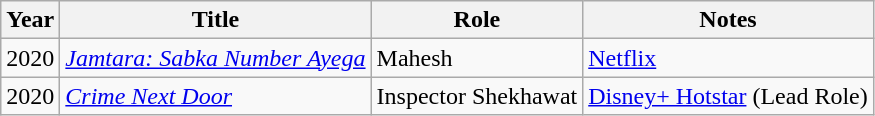<table class="wikitable sortable">
<tr>
<th>Year</th>
<th>Title</th>
<th>Role</th>
<th class="unsortable">Notes</th>
</tr>
<tr>
<td>2020</td>
<td><em><a href='#'>Jamtara: Sabka Number Ayega</a></em> </td>
<td>Mahesh</td>
<td><a href='#'>Netflix</a></td>
</tr>
<tr>
<td>2020</td>
<td><em><a href='#'>Crime Next Door</a></em></td>
<td>Inspector Shekhawat</td>
<td><a href='#'>Disney+ Hotstar</a> (Lead Role)</td>
</tr>
</table>
